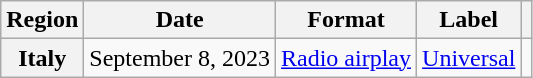<table class="wikitable plainrowheaders">
<tr>
<th scope="col">Region</th>
<th scope="col">Date</th>
<th scope="col">Format</th>
<th scope="col">Label</th>
<th scope="col"></th>
</tr>
<tr>
<th scope="row">Italy</th>
<td>September 8, 2023</td>
<td><a href='#'>Radio airplay</a></td>
<td><a href='#'>Universal</a></td>
<td align="center"></td>
</tr>
</table>
